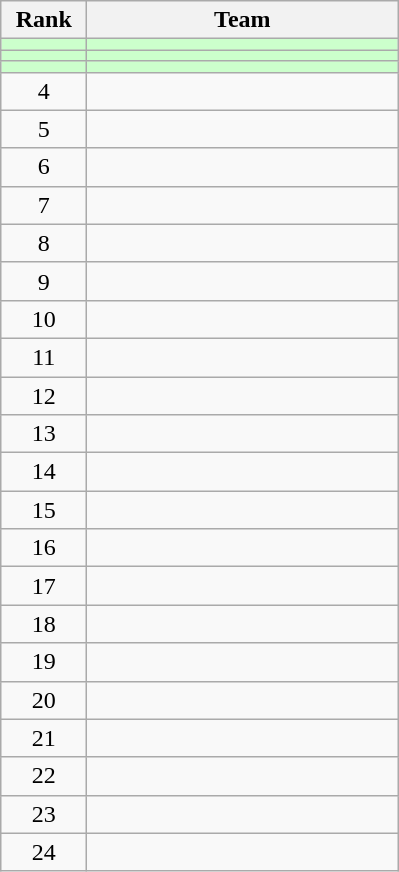<table class="wikitable" style="text-align: center">
<tr>
<th width=50>Rank</th>
<th width=200>Team</th>
</tr>
<tr bgcolor=#ccffcc>
<td></td>
<td align=left></td>
</tr>
<tr bgcolor=#ccffcc>
<td></td>
<td align=left></td>
</tr>
<tr bgcolor=#ccffcc>
<td></td>
<td align=left></td>
</tr>
<tr>
<td>4</td>
<td align=left></td>
</tr>
<tr>
<td>5</td>
<td align=left></td>
</tr>
<tr>
<td>6</td>
<td align=left></td>
</tr>
<tr>
<td>7</td>
<td align=left></td>
</tr>
<tr>
<td>8</td>
<td align=left></td>
</tr>
<tr>
<td>9</td>
<td align=left></td>
</tr>
<tr>
<td>10</td>
<td align=left></td>
</tr>
<tr>
<td>11</td>
<td align=left></td>
</tr>
<tr>
<td>12</td>
<td align=left></td>
</tr>
<tr>
<td>13</td>
<td align=left></td>
</tr>
<tr>
<td>14</td>
<td align=left></td>
</tr>
<tr>
<td>15</td>
<td align=left></td>
</tr>
<tr>
<td>16</td>
<td align=left></td>
</tr>
<tr>
<td>17</td>
<td align=left></td>
</tr>
<tr>
<td>18</td>
<td align=left></td>
</tr>
<tr>
<td>19</td>
<td align=left></td>
</tr>
<tr>
<td>20</td>
<td align=left></td>
</tr>
<tr>
<td>21</td>
<td align=left></td>
</tr>
<tr>
<td>22</td>
<td align=left></td>
</tr>
<tr>
<td>23</td>
<td align=left></td>
</tr>
<tr>
<td>24</td>
<td align=left></td>
</tr>
</table>
